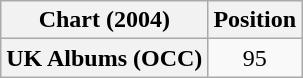<table class="wikitable plainrowheaders" style="text-align:center">
<tr>
<th scope="col">Chart (2004)</th>
<th scope="col">Position</th>
</tr>
<tr>
<th scope="row">UK Albums (OCC)</th>
<td>95</td>
</tr>
</table>
